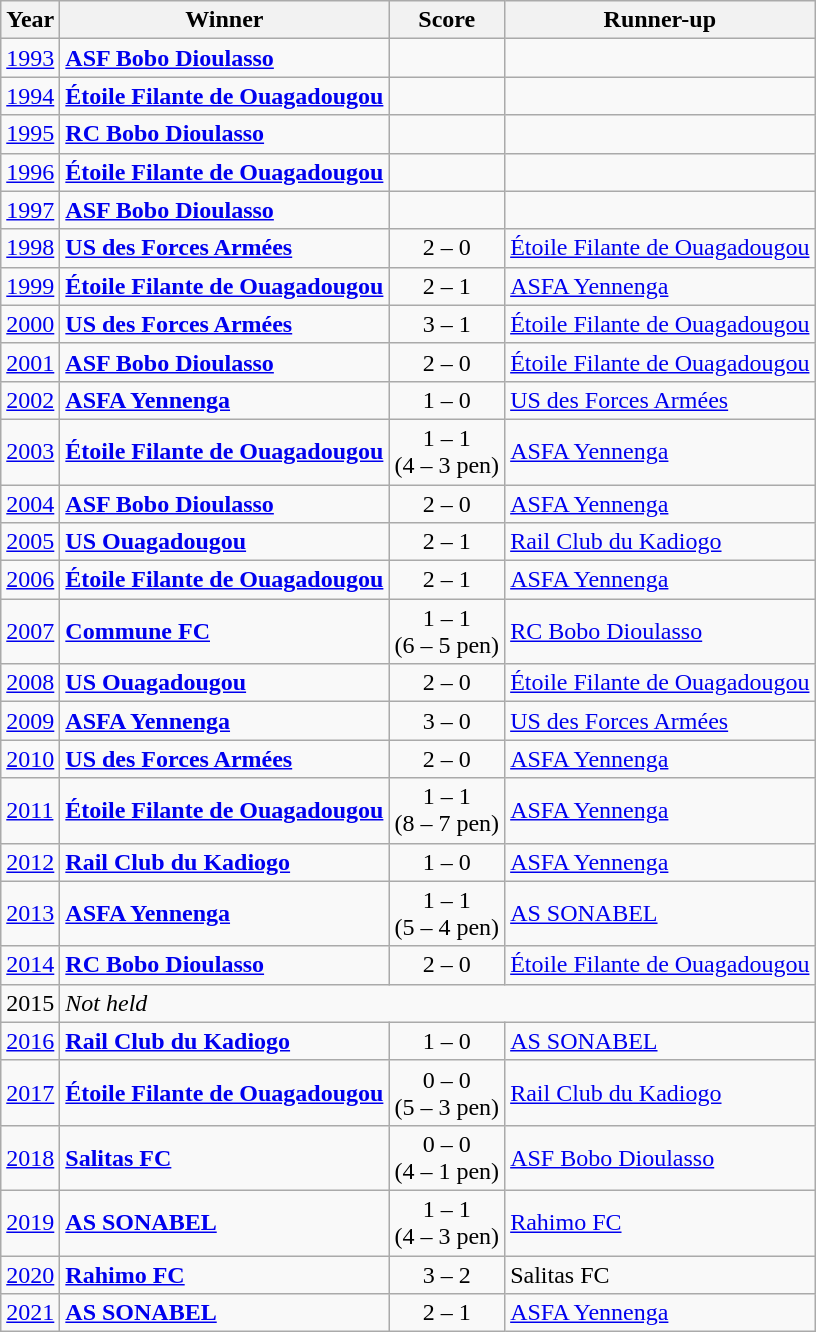<table class="wikitable">
<tr>
<th>Year</th>
<th>Winner</th>
<th>Score</th>
<th>Runner-up</th>
</tr>
<tr>
<td><a href='#'>1993</a></td>
<td><strong><a href='#'>ASF Bobo Dioulasso</a></strong></td>
<td></td>
<td></td>
</tr>
<tr>
<td><a href='#'>1994</a></td>
<td><strong><a href='#'>Étoile Filante de Ouagadougou</a></strong></td>
<td></td>
<td></td>
</tr>
<tr>
<td><a href='#'>1995</a></td>
<td><strong><a href='#'>RC Bobo Dioulasso</a></strong></td>
<td></td>
<td></td>
</tr>
<tr>
<td><a href='#'>1996</a></td>
<td><strong><a href='#'>Étoile Filante de Ouagadougou</a></strong></td>
<td></td>
<td></td>
</tr>
<tr>
<td><a href='#'>1997</a></td>
<td><strong><a href='#'>ASF Bobo Dioulasso</a></strong></td>
<td></td>
<td></td>
</tr>
<tr>
<td><a href='#'>1998</a></td>
<td><strong><a href='#'>US des Forces Armées</a></strong></td>
<td align=center>2 – 0</td>
<td><a href='#'>Étoile Filante de Ouagadougou</a></td>
</tr>
<tr>
<td><a href='#'>1999</a></td>
<td><strong><a href='#'>Étoile Filante de Ouagadougou</a></strong></td>
<td align=center>2 – 1</td>
<td><a href='#'>ASFA Yennenga</a></td>
</tr>
<tr>
<td><a href='#'>2000</a></td>
<td><strong><a href='#'>US des Forces Armées</a></strong></td>
<td align=center>3 – 1</td>
<td><a href='#'>Étoile Filante de Ouagadougou</a></td>
</tr>
<tr>
<td><a href='#'>2001</a></td>
<td><strong><a href='#'>ASF Bobo Dioulasso</a></strong></td>
<td align=center>2 – 0</td>
<td><a href='#'>Étoile Filante de Ouagadougou</a></td>
</tr>
<tr>
<td><a href='#'>2002</a></td>
<td><strong><a href='#'>ASFA Yennenga</a></strong></td>
<td align=center>1 – 0</td>
<td><a href='#'>US des Forces Armées</a></td>
</tr>
<tr>
<td><a href='#'>2003</a></td>
<td><strong><a href='#'>Étoile Filante de Ouagadougou</a></strong></td>
<td align=center>1 – 1<br>(4 – 3 pen)</td>
<td><a href='#'>ASFA Yennenga</a></td>
</tr>
<tr>
<td><a href='#'>2004</a></td>
<td><strong><a href='#'>ASF Bobo Dioulasso</a></strong></td>
<td align=center>2 – 0</td>
<td><a href='#'>ASFA Yennenga</a></td>
</tr>
<tr>
<td><a href='#'>2005</a></td>
<td><strong><a href='#'>US Ouagadougou</a></strong></td>
<td align=center>2 – 1</td>
<td><a href='#'>Rail Club du Kadiogo</a></td>
</tr>
<tr>
<td><a href='#'>2006</a></td>
<td><strong><a href='#'>Étoile Filante de Ouagadougou</a></strong></td>
<td align=center>2 – 1</td>
<td><a href='#'>ASFA Yennenga</a></td>
</tr>
<tr>
<td><a href='#'>2007</a></td>
<td><strong><a href='#'>Commune FC</a></strong></td>
<td align=center>1 – 1<br>(6 – 5 pen)</td>
<td><a href='#'>RC Bobo Dioulasso</a></td>
</tr>
<tr>
<td><a href='#'>2008</a></td>
<td><strong><a href='#'>US Ouagadougou</a></strong></td>
<td align=center>2 – 0</td>
<td><a href='#'>Étoile Filante de Ouagadougou</a></td>
</tr>
<tr>
<td><a href='#'>2009</a></td>
<td><strong><a href='#'>ASFA Yennenga</a></strong></td>
<td align=center>3 – 0</td>
<td><a href='#'>US des Forces Armées</a></td>
</tr>
<tr>
<td><a href='#'>2010</a></td>
<td><strong><a href='#'>US des Forces Armées</a></strong></td>
<td align=center>2 – 0</td>
<td><a href='#'>ASFA Yennenga</a></td>
</tr>
<tr>
<td><a href='#'>2011</a></td>
<td><strong><a href='#'>Étoile Filante de Ouagadougou</a></strong></td>
<td align=center>1 – 1<br>(8 – 7 pen)</td>
<td><a href='#'>ASFA Yennenga</a></td>
</tr>
<tr>
<td><a href='#'>2012</a></td>
<td><strong><a href='#'>Rail Club du Kadiogo</a></strong></td>
<td align=center>1 – 0</td>
<td><a href='#'>ASFA Yennenga</a></td>
</tr>
<tr>
<td><a href='#'>2013</a></td>
<td><strong><a href='#'>ASFA Yennenga</a></strong></td>
<td align=center>1 – 1<br>(5 – 4 pen)</td>
<td><a href='#'>AS SONABEL</a></td>
</tr>
<tr>
<td><a href='#'>2014</a></td>
<td><strong><a href='#'>RC Bobo Dioulasso</a></strong></td>
<td align=center>2 – 0</td>
<td><a href='#'>Étoile Filante de Ouagadougou</a></td>
</tr>
<tr>
<td>2015</td>
<td colspan="3"><em>Not held</em></td>
</tr>
<tr>
<td><a href='#'>2016</a></td>
<td><strong><a href='#'>Rail Club du Kadiogo</a></strong></td>
<td align=center>1 – 0</td>
<td><a href='#'>AS SONABEL</a></td>
</tr>
<tr>
<td><a href='#'>2017</a></td>
<td><strong><a href='#'>Étoile Filante de Ouagadougou</a></strong></td>
<td align=center>0 – 0<br>(5 – 3 pen)</td>
<td><a href='#'>Rail Club du Kadiogo</a></td>
</tr>
<tr>
<td><a href='#'>2018</a></td>
<td><strong><a href='#'>Salitas FC</a></strong></td>
<td align=center>0 – 0<br>(4 – 1 pen)</td>
<td><a href='#'>ASF Bobo Dioulasso</a></td>
</tr>
<tr>
<td><a href='#'>2019</a></td>
<td><strong><a href='#'>AS SONABEL</a></strong></td>
<td align=center>1 – 1<br>(4 – 3 pen)</td>
<td><a href='#'>Rahimo FC</a></td>
</tr>
<tr>
<td><a href='#'>2020</a></td>
<td><strong><a href='#'>Rahimo FC</a></strong></td>
<td align=center>3 – 2</td>
<td>Salitas FC</td>
</tr>
<tr>
<td><a href='#'>2021</a></td>
<td><strong><a href='#'>AS SONABEL</a></strong></td>
<td align=center>2 – 1</td>
<td><a href='#'>ASFA Yennenga</a></td>
</tr>
</table>
